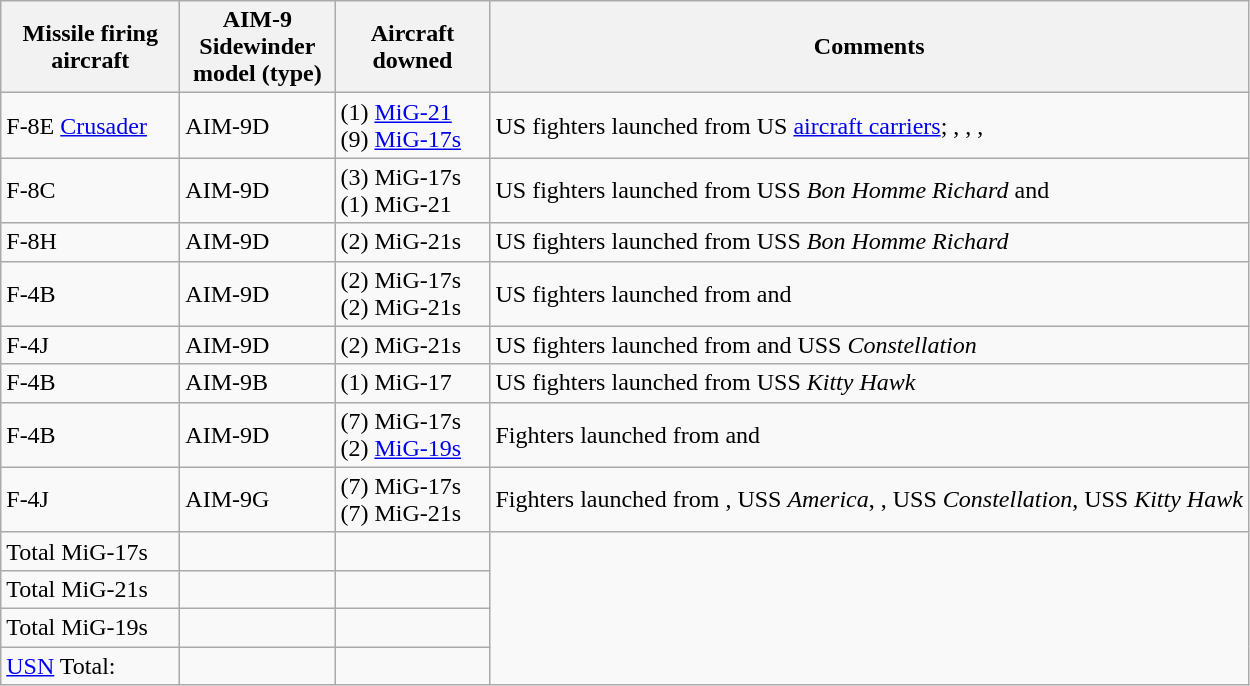<table class="wikitable">
<tr>
<th style="width:7em;">Missile firing aircraft</th>
<th style="width:6em;">AIM-9 Sidewinder model (type)</th>
<th style="width:6em;">Aircraft downed</th>
<th>Comments</th>
</tr>
<tr>
<td>F-8E <a href='#'>Crusader</a></td>
<td>AIM-9D</td>
<td>(1) <a href='#'>MiG-21</a><br>(9) <a href='#'>MiG-17s</a></td>
<td>US fighters launched from US <a href='#'>aircraft carriers</a>; , , , </td>
</tr>
<tr>
<td>F-8C</td>
<td>AIM-9D</td>
<td>(3) MiG-17s<br>(1) MiG-21</td>
<td>US fighters launched from USS <em>Bon Homme Richard</em> and </td>
</tr>
<tr>
<td>F-8H</td>
<td>AIM-9D</td>
<td>(2) MiG-21s</td>
<td>US fighters launched from USS <em>Bon Homme Richard</em></td>
</tr>
<tr>
<td>F-4B </td>
<td>AIM-9D</td>
<td>(2) MiG-17s<br>(2) MiG-21s</td>
<td>US fighters launched from  and </td>
</tr>
<tr>
<td>F-4J</td>
<td>AIM-9D</td>
<td>(2) MiG-21s</td>
<td>US fighters launched from  and USS <em>Constellation</em></td>
</tr>
<tr>
<td>F-4B</td>
<td>AIM-9B</td>
<td>(1) MiG-17</td>
<td>US fighters launched from USS <em>Kitty Hawk</em></td>
</tr>
<tr>
<td>F-4B</td>
<td>AIM-9D</td>
<td>(7) MiG-17s<br>(2) <a href='#'>MiG-19s</a></td>
<td>Fighters launched from  and </td>
</tr>
<tr>
<td>F-4J</td>
<td>AIM-9G</td>
<td>(7) MiG-17s<br>(7) MiG-21s</td>
<td>Fighters launched from , USS <em>America</em>, , USS <em>Constellation</em>, USS <em>Kitty Hawk</em></td>
</tr>
<tr>
<td>Total MiG-17s</td>
<td></td>
<td></td>
</tr>
<tr>
<td>Total MiG-21s</td>
<td></td>
<td></td>
</tr>
<tr>
<td>Total MiG-19s</td>
<td></td>
<td></td>
</tr>
<tr>
<td><a href='#'>USN</a> Total:</td>
<td></td>
<td></td>
</tr>
</table>
